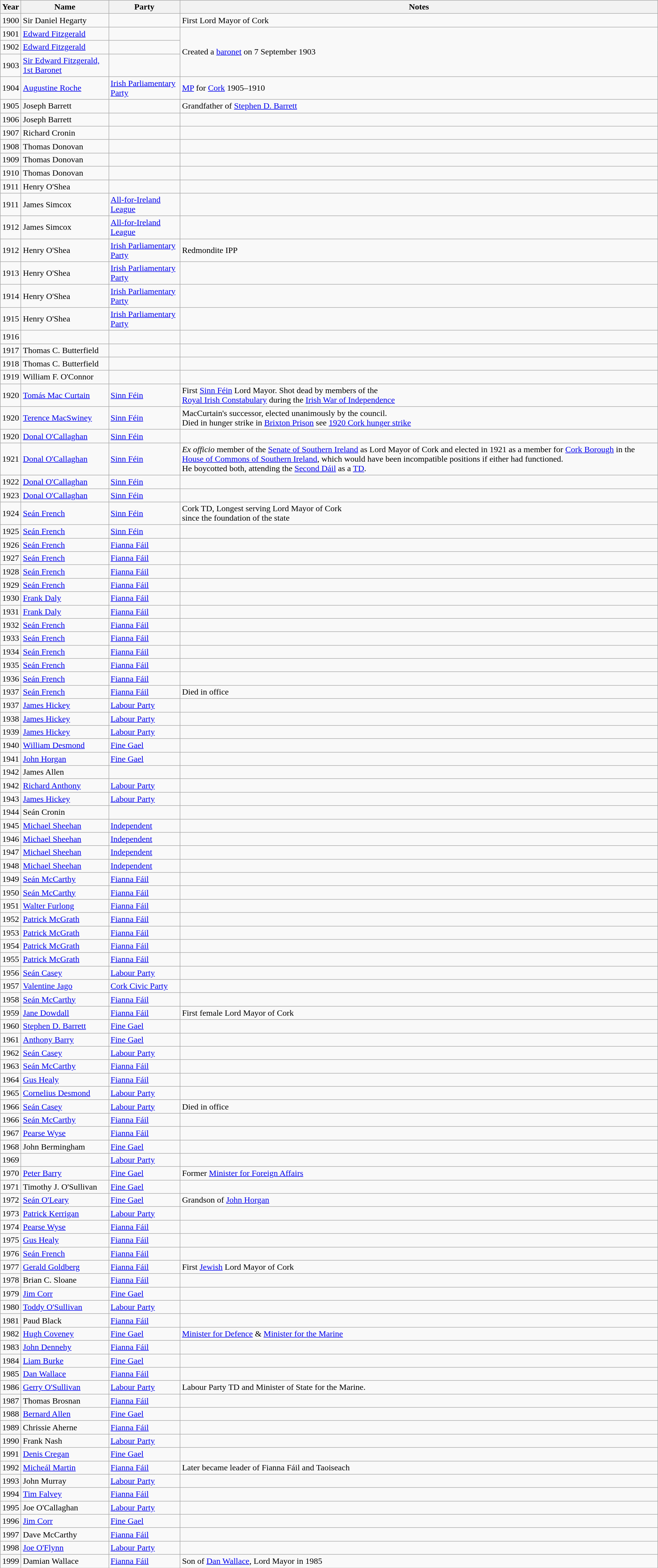<table class="wikitable">
<tr>
<th>Year</th>
<th>Name</th>
<th>Party</th>
<th>Notes</th>
</tr>
<tr>
<td>1900</td>
<td>Sir Daniel Hegarty</td>
<td></td>
<td>First Lord Mayor of Cork</td>
</tr>
<tr>
<td>1901</td>
<td><a href='#'>Edward Fitzgerald</a></td>
<td></td>
<td rowspan=3>Created a <a href='#'>baronet</a> on 7 September 1903</td>
</tr>
<tr>
<td>1902</td>
<td><a href='#'>Edward Fitzgerald</a></td>
<td></td>
</tr>
<tr>
<td>1903</td>
<td><a href='#'>Sir Edward Fitzgerald, 1st Baronet</a></td>
<td></td>
</tr>
<tr>
<td>1904</td>
<td><a href='#'>Augustine Roche</a></td>
<td><a href='#'>Irish Parliamentary Party</a></td>
<td><a href='#'>MP</a> for <a href='#'>Cork</a> 1905–1910</td>
</tr>
<tr>
<td>1905</td>
<td>Joseph Barrett</td>
<td></td>
<td>Grandfather of <a href='#'>Stephen D. Barrett</a></td>
</tr>
<tr>
<td>1906</td>
<td>Joseph Barrett</td>
<td></td>
<td></td>
</tr>
<tr>
<td>1907</td>
<td>Richard Cronin</td>
<td></td>
<td></td>
</tr>
<tr>
<td>1908</td>
<td>Thomas Donovan</td>
<td></td>
<td></td>
</tr>
<tr>
<td>1909</td>
<td>Thomas Donovan</td>
<td></td>
<td></td>
</tr>
<tr>
<td>1910</td>
<td>Thomas Donovan</td>
<td></td>
<td></td>
</tr>
<tr>
<td>1911</td>
<td>Henry O'Shea</td>
<td></td>
<td></td>
</tr>
<tr>
<td>1911</td>
<td>James Simcox</td>
<td><a href='#'>All-for-Ireland League</a></td>
<td></td>
</tr>
<tr>
<td>1912</td>
<td>James Simcox</td>
<td><a href='#'>All-for-Ireland League</a></td>
<td></td>
</tr>
<tr>
<td>1912</td>
<td>Henry O'Shea</td>
<td><a href='#'>Irish Parliamentary Party</a></td>
<td>Redmondite IPP</td>
</tr>
<tr>
<td>1913</td>
<td>Henry O'Shea</td>
<td><a href='#'>Irish Parliamentary Party</a></td>
<td></td>
</tr>
<tr>
<td>1914</td>
<td>Henry O'Shea</td>
<td><a href='#'>Irish Parliamentary Party</a></td>
<td></td>
</tr>
<tr>
<td>1915</td>
<td>Henry O'Shea</td>
<td><a href='#'>Irish Parliamentary Party</a></td>
<td></td>
</tr>
<tr>
<td>1916</td>
<td></td>
<td></td>
<td></td>
</tr>
<tr>
<td>1917</td>
<td>Thomas C. Butterfield</td>
<td></td>
<td></td>
</tr>
<tr>
<td>1918</td>
<td>Thomas C. Butterfield</td>
<td></td>
<td></td>
</tr>
<tr>
<td>1919</td>
<td>William F. O'Connor</td>
<td></td>
<td></td>
</tr>
<tr>
<td>1920</td>
<td><a href='#'>Tomás Mac Curtain</a></td>
<td><a href='#'>Sinn Féin</a></td>
<td>First <a href='#'>Sinn Féin</a> Lord Mayor. Shot dead by members of the<br><a href='#'>Royal Irish Constabulary</a> during the <a href='#'>Irish War of Independence</a></td>
</tr>
<tr>
<td>1920</td>
<td><a href='#'>Terence MacSwiney</a></td>
<td><a href='#'>Sinn Féin</a></td>
<td>MacCurtain's successor, elected unanimously by the council.<br>Died in hunger strike in <a href='#'>Brixton Prison</a> see <a href='#'>1920 Cork hunger strike</a></td>
</tr>
<tr>
<td>1920</td>
<td><a href='#'>Donal O'Callaghan</a></td>
<td><a href='#'>Sinn Féin</a></td>
<td></td>
</tr>
<tr>
<td>1921</td>
<td><a href='#'>Donal O'Callaghan</a></td>
<td><a href='#'>Sinn Féin</a></td>
<td><em>Ex officio</em> member of the <a href='#'>Senate of Southern Ireland</a> as Lord Mayor of Cork and elected in 1921 as a member for <a href='#'>Cork Borough</a> in the <a href='#'>House of Commons of Southern Ireland</a>, which would have been incompatible positions if either had functioned.<br>He boycotted both, attending the <a href='#'>Second Dáil</a> as a <a href='#'>TD</a>.</td>
</tr>
<tr>
<td>1922</td>
<td><a href='#'>Donal O'Callaghan</a></td>
<td><a href='#'>Sinn Féin</a></td>
<td></td>
</tr>
<tr>
<td>1923</td>
<td><a href='#'>Donal O'Callaghan</a></td>
<td><a href='#'>Sinn Féin</a></td>
<td></td>
</tr>
<tr>
<td>1924</td>
<td><a href='#'>Seán French</a></td>
<td><a href='#'>Sinn Féin</a></td>
<td>Cork TD, Longest serving Lord Mayor of Cork<br>since the foundation of the state</td>
</tr>
<tr>
<td>1925</td>
<td><a href='#'>Seán French</a></td>
<td><a href='#'>Sinn Féin</a></td>
<td></td>
</tr>
<tr>
<td>1926</td>
<td><a href='#'>Seán French</a></td>
<td><a href='#'>Fianna Fáil</a></td>
<td></td>
</tr>
<tr>
<td>1927</td>
<td><a href='#'>Seán French</a></td>
<td><a href='#'>Fianna Fáil</a></td>
<td></td>
</tr>
<tr>
<td>1928</td>
<td><a href='#'>Seán French</a></td>
<td><a href='#'>Fianna Fáil</a></td>
<td></td>
</tr>
<tr>
<td>1929</td>
<td><a href='#'>Seán French</a></td>
<td><a href='#'>Fianna Fáil</a></td>
<td></td>
</tr>
<tr>
<td>1930</td>
<td><a href='#'>Frank Daly</a></td>
<td><a href='#'>Fianna Fáil</a></td>
<td></td>
</tr>
<tr>
<td>1931</td>
<td><a href='#'>Frank Daly</a></td>
<td><a href='#'>Fianna Fáil</a></td>
<td></td>
</tr>
<tr>
<td>1932</td>
<td><a href='#'>Seán French</a></td>
<td><a href='#'>Fianna Fáil</a></td>
<td></td>
</tr>
<tr>
<td>1933</td>
<td><a href='#'>Seán French</a></td>
<td><a href='#'>Fianna Fáil</a></td>
<td></td>
</tr>
<tr>
<td>1934</td>
<td><a href='#'>Seán French</a></td>
<td><a href='#'>Fianna Fáil</a></td>
<td></td>
</tr>
<tr>
<td>1935</td>
<td><a href='#'>Seán French</a></td>
<td><a href='#'>Fianna Fáil</a></td>
<td></td>
</tr>
<tr>
<td>1936</td>
<td><a href='#'>Seán French</a></td>
<td><a href='#'>Fianna Fáil</a></td>
<td></td>
</tr>
<tr>
<td>1937</td>
<td><a href='#'>Seán French</a></td>
<td><a href='#'>Fianna Fáil</a></td>
<td>Died in office</td>
</tr>
<tr>
<td>1937</td>
<td><a href='#'>James Hickey</a></td>
<td><a href='#'>Labour Party</a></td>
<td></td>
</tr>
<tr>
<td>1938</td>
<td><a href='#'>James Hickey</a></td>
<td><a href='#'>Labour Party</a></td>
<td></td>
</tr>
<tr>
<td>1939</td>
<td><a href='#'>James Hickey</a></td>
<td><a href='#'>Labour Party</a></td>
<td></td>
</tr>
<tr>
<td>1940</td>
<td><a href='#'>William Desmond</a></td>
<td><a href='#'>Fine Gael</a></td>
<td></td>
</tr>
<tr>
<td>1941</td>
<td><a href='#'>John Horgan</a></td>
<td><a href='#'>Fine Gael</a></td>
<td></td>
</tr>
<tr>
<td>1942</td>
<td>James Allen</td>
<td></td>
<td></td>
</tr>
<tr>
<td>1942</td>
<td><a href='#'>Richard Anthony</a></td>
<td><a href='#'>Labour Party</a></td>
<td></td>
</tr>
<tr>
<td>1943</td>
<td><a href='#'>James Hickey</a></td>
<td><a href='#'>Labour Party</a></td>
<td></td>
</tr>
<tr>
<td>1944</td>
<td>Seán Cronin</td>
<td></td>
<td></td>
</tr>
<tr>
<td>1945</td>
<td><a href='#'>Michael Sheehan</a></td>
<td><a href='#'>Independent</a></td>
<td></td>
</tr>
<tr>
<td>1946</td>
<td><a href='#'>Michael Sheehan</a></td>
<td><a href='#'>Independent</a></td>
<td></td>
</tr>
<tr>
<td>1947</td>
<td><a href='#'>Michael Sheehan</a></td>
<td><a href='#'>Independent</a></td>
<td></td>
</tr>
<tr>
<td>1948</td>
<td><a href='#'>Michael Sheehan</a></td>
<td><a href='#'>Independent</a></td>
<td></td>
</tr>
<tr>
<td>1949</td>
<td><a href='#'>Seán McCarthy</a></td>
<td><a href='#'>Fianna Fáil</a></td>
<td></td>
</tr>
<tr>
<td>1950</td>
<td><a href='#'>Seán McCarthy</a></td>
<td><a href='#'>Fianna Fáil</a></td>
<td></td>
</tr>
<tr>
<td>1951</td>
<td><a href='#'>Walter Furlong</a></td>
<td><a href='#'>Fianna Fáil</a></td>
<td></td>
</tr>
<tr>
<td>1952</td>
<td><a href='#'>Patrick McGrath</a></td>
<td><a href='#'>Fianna Fáil</a></td>
<td></td>
</tr>
<tr>
<td>1953</td>
<td><a href='#'>Patrick McGrath</a></td>
<td><a href='#'>Fianna Fáil</a></td>
<td></td>
</tr>
<tr>
<td>1954</td>
<td><a href='#'>Patrick McGrath</a></td>
<td><a href='#'>Fianna Fáil</a></td>
<td></td>
</tr>
<tr>
<td>1955</td>
<td><a href='#'>Patrick McGrath</a></td>
<td><a href='#'>Fianna Fáil</a></td>
<td></td>
</tr>
<tr>
<td>1956</td>
<td><a href='#'>Seán Casey</a></td>
<td><a href='#'>Labour Party</a></td>
<td></td>
</tr>
<tr>
<td>1957</td>
<td><a href='#'>Valentine Jago</a></td>
<td><a href='#'>Cork Civic Party</a></td>
<td></td>
</tr>
<tr>
<td>1958</td>
<td><a href='#'>Seán McCarthy</a></td>
<td><a href='#'>Fianna Fáil</a></td>
<td></td>
</tr>
<tr>
<td>1959</td>
<td><a href='#'>Jane Dowdall</a></td>
<td><a href='#'>Fianna Fáil</a></td>
<td>First female Lord Mayor of Cork</td>
</tr>
<tr>
<td>1960</td>
<td><a href='#'>Stephen D. Barrett</a></td>
<td><a href='#'>Fine Gael</a></td>
<td></td>
</tr>
<tr>
<td>1961</td>
<td><a href='#'>Anthony Barry</a></td>
<td><a href='#'>Fine Gael</a></td>
<td></td>
</tr>
<tr>
<td>1962</td>
<td><a href='#'>Seán Casey</a></td>
<td><a href='#'>Labour Party</a></td>
<td></td>
</tr>
<tr>
<td>1963</td>
<td><a href='#'>Seán McCarthy</a></td>
<td><a href='#'>Fianna Fáil</a></td>
<td></td>
</tr>
<tr>
<td>1964</td>
<td><a href='#'>Gus Healy</a></td>
<td><a href='#'>Fianna Fáil</a></td>
<td></td>
</tr>
<tr>
<td>1965</td>
<td><a href='#'>Cornelius Desmond</a></td>
<td><a href='#'>Labour Party</a></td>
<td></td>
</tr>
<tr>
<td>1966</td>
<td><a href='#'>Seán Casey</a></td>
<td><a href='#'>Labour Party</a></td>
<td>Died in office</td>
</tr>
<tr>
<td>1966</td>
<td><a href='#'>Seán McCarthy</a></td>
<td><a href='#'>Fianna Fáil</a></td>
<td></td>
</tr>
<tr>
<td>1967</td>
<td><a href='#'>Pearse Wyse</a></td>
<td><a href='#'>Fianna Fáil</a></td>
<td></td>
</tr>
<tr>
<td>1968</td>
<td>John Bermingham</td>
<td><a href='#'>Fine Gael</a></td>
<td></td>
</tr>
<tr>
<td>1969</td>
<td></td>
<td><a href='#'>Labour Party</a></td>
<td></td>
</tr>
<tr>
<td>1970</td>
<td><a href='#'>Peter Barry</a></td>
<td><a href='#'>Fine Gael</a></td>
<td>Former <a href='#'>Minister for Foreign Affairs</a></td>
</tr>
<tr>
<td>1971</td>
<td>Timothy J. O'Sullivan</td>
<td><a href='#'>Fine Gael</a></td>
<td></td>
</tr>
<tr>
<td>1972</td>
<td><a href='#'>Seán O'Leary</a></td>
<td><a href='#'>Fine Gael</a></td>
<td>Grandson of <a href='#'>John Horgan</a></td>
</tr>
<tr>
<td>1973</td>
<td><a href='#'>Patrick Kerrigan</a></td>
<td><a href='#'>Labour Party</a></td>
<td></td>
</tr>
<tr>
<td>1974</td>
<td><a href='#'>Pearse Wyse</a></td>
<td><a href='#'>Fianna Fáil</a></td>
<td></td>
</tr>
<tr>
<td>1975</td>
<td><a href='#'>Gus Healy</a></td>
<td><a href='#'>Fianna Fáil</a></td>
<td></td>
</tr>
<tr>
<td>1976</td>
<td><a href='#'>Seán French</a></td>
<td><a href='#'>Fianna Fáil</a></td>
<td></td>
</tr>
<tr>
<td>1977</td>
<td><a href='#'>Gerald Goldberg</a></td>
<td><a href='#'>Fianna Fáil</a></td>
<td>First <a href='#'>Jewish</a> Lord Mayor of Cork</td>
</tr>
<tr>
<td>1978</td>
<td>Brian C. Sloane</td>
<td><a href='#'>Fianna Fáil</a></td>
<td></td>
</tr>
<tr>
<td>1979</td>
<td><a href='#'>Jim Corr</a></td>
<td><a href='#'>Fine Gael</a></td>
<td></td>
</tr>
<tr>
<td>1980</td>
<td><a href='#'>Toddy O'Sullivan</a></td>
<td><a href='#'>Labour Party</a></td>
</tr>
<tr>
<td>1981</td>
<td>Paud Black</td>
<td><a href='#'>Fianna Fáil</a></td>
<td></td>
</tr>
<tr>
<td>1982</td>
<td><a href='#'>Hugh Coveney</a></td>
<td><a href='#'>Fine Gael</a></td>
<td><a href='#'>Minister for Defence</a> & <a href='#'>Minister for the Marine</a></td>
</tr>
<tr>
<td>1983</td>
<td><a href='#'>John Dennehy</a></td>
<td><a href='#'>Fianna Fáil</a></td>
<td></td>
</tr>
<tr>
<td>1984</td>
<td><a href='#'>Liam Burke</a></td>
<td><a href='#'>Fine Gael</a></td>
<td></td>
</tr>
<tr>
<td>1985</td>
<td><a href='#'>Dan Wallace</a></td>
<td><a href='#'>Fianna Fáil</a></td>
<td></td>
</tr>
<tr>
<td>1986</td>
<td><a href='#'>Gerry O'Sullivan</a></td>
<td><a href='#'>Labour Party</a></td>
<td>Labour Party TD and Minister of State for the Marine.</td>
</tr>
<tr>
<td>1987</td>
<td>Thomas Brosnan</td>
<td><a href='#'>Fianna Fáil</a></td>
<td></td>
</tr>
<tr>
<td>1988</td>
<td><a href='#'>Bernard Allen</a></td>
<td><a href='#'>Fine Gael</a></td>
<td></td>
</tr>
<tr>
<td>1989</td>
<td>Chrissie Aherne</td>
<td><a href='#'>Fianna Fáil</a></td>
<td></td>
</tr>
<tr>
<td>1990</td>
<td>Frank Nash</td>
<td><a href='#'>Labour Party</a></td>
<td></td>
</tr>
<tr>
<td>1991</td>
<td><a href='#'>Denis Cregan</a></td>
<td><a href='#'>Fine Gael</a></td>
<td></td>
</tr>
<tr>
<td>1992</td>
<td><a href='#'>Micheál Martin</a></td>
<td><a href='#'>Fianna Fáil</a></td>
<td>Later became leader of Fianna Fáil and Taoiseach</td>
</tr>
<tr>
<td>1993</td>
<td>John Murray</td>
<td><a href='#'>Labour Party</a></td>
<td></td>
</tr>
<tr>
<td>1994</td>
<td><a href='#'>Tim Falvey</a></td>
<td><a href='#'>Fianna Fáil</a></td>
<td></td>
</tr>
<tr>
<td>1995</td>
<td>Joe O'Callaghan</td>
<td><a href='#'>Labour Party</a></td>
<td></td>
</tr>
<tr>
<td>1996</td>
<td><a href='#'>Jim Corr</a></td>
<td><a href='#'>Fine Gael</a></td>
<td></td>
</tr>
<tr>
<td>1997</td>
<td>Dave McCarthy</td>
<td><a href='#'>Fianna Fáil</a></td>
<td></td>
</tr>
<tr>
<td>1998</td>
<td><a href='#'>Joe O'Flynn</a></td>
<td><a href='#'>Labour Party</a></td>
<td></td>
</tr>
<tr>
<td>1999</td>
<td>Damian Wallace</td>
<td><a href='#'>Fianna Fáil</a></td>
<td>Son of <a href='#'>Dan Wallace</a>, Lord Mayor in 1985</td>
</tr>
</table>
